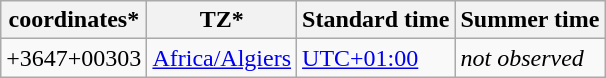<table class="wikitable sortable">
<tr>
<th>coordinates*</th>
<th>TZ*</th>
<th>Standard time</th>
<th>Summer time</th>
</tr>
<tr --->
<td>+3647+00303</td>
<td><a href='#'>Africa/Algiers</a></td>
<td><a href='#'>UTC+01:00</a></td>
<td><em>not observed</em></td>
</tr>
</table>
